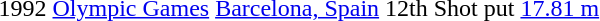<table>
<tr>
<td>1992</td>
<td><a href='#'>Olympic Games</a></td>
<td><a href='#'>Barcelona, Spain</a></td>
<td>12th</td>
<td>Shot put</td>
<td><a href='#'>17.81 m</a></td>
</tr>
</table>
